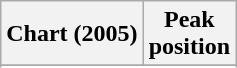<table class="wikitable sortable plainrowheaders" style="text-align:center">
<tr>
<th scope="col">Chart (2005)</th>
<th scope="col">Peak<br> position</th>
</tr>
<tr>
</tr>
<tr>
</tr>
</table>
